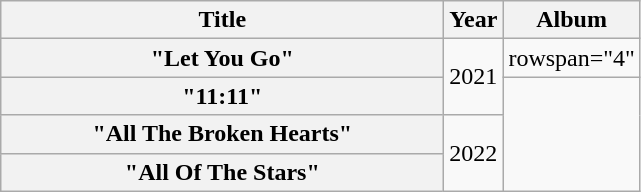<table class="wikitable plainrowheaders" style="text-align:center;">
<tr>
<th scope="col" style="width:18em;">Title</th>
<th scope="col" style="width:1em;">Year</th>
<th>Album</th>
</tr>
<tr>
<th scope="row">"Let You Go"</th>
<td rowspan="2">2021</td>
<td>rowspan="4" </td>
</tr>
<tr>
<th scope="row">"11:11"</th>
</tr>
<tr>
<th scope="row">"All The Broken Hearts"</th>
<td rowspan="2">2022</td>
</tr>
<tr>
<th scope="row">"All Of The Stars"</th>
</tr>
</table>
